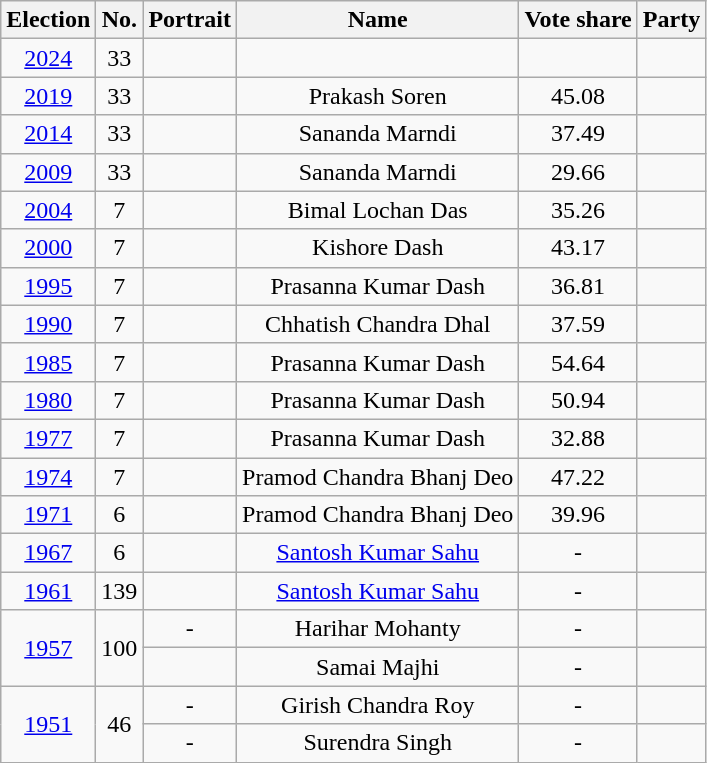<table class="wikitable sortable" style="text-align:center">
<tr>
<th>Election</th>
<th> No.</th>
<th>Portrait</th>
<th>Name</th>
<th>Vote share</th>
<th scope="col" colspan="2">Party</th>
</tr>
<tr>
<td><a href='#'>2024</a></td>
<td>33</td>
<td></td>
<td></td>
<td></td>
<td></td>
</tr>
<tr>
<td><a href='#'>2019</a></td>
<td>33</td>
<td></td>
<td>Prakash Soren</td>
<td>45.08</td>
<td></td>
</tr>
<tr>
<td><a href='#'>2014</a></td>
<td>33</td>
<td></td>
<td>Sananda Marndi</td>
<td>37.49</td>
<td></td>
</tr>
<tr>
<td><a href='#'>2009</a></td>
<td>33</td>
<td></td>
<td>Sananda Marndi</td>
<td>29.66</td>
<td></td>
</tr>
<tr>
<td><a href='#'>2004</a></td>
<td>7</td>
<td></td>
<td>Bimal Lochan Das</td>
<td>35.26</td>
<td></td>
</tr>
<tr>
<td><a href='#'>2000</a></td>
<td>7</td>
<td></td>
<td>Kishore Dash</td>
<td>43.17</td>
<td></td>
</tr>
<tr>
<td><a href='#'>1995</a></td>
<td>7</td>
<td></td>
<td>Prasanna Kumar Dash</td>
<td>36.81</td>
<td></td>
</tr>
<tr>
<td><a href='#'>1990</a></td>
<td>7</td>
<td></td>
<td>Chhatish Chandra Dhal</td>
<td>37.59</td>
<td></td>
</tr>
<tr>
<td><a href='#'>1985</a></td>
<td>7</td>
<td></td>
<td>Prasanna Kumar Dash</td>
<td>54.64</td>
<td></td>
</tr>
<tr>
<td><a href='#'>1980</a></td>
<td>7</td>
<td></td>
<td>Prasanna Kumar Dash</td>
<td>50.94</td>
<td></td>
</tr>
<tr>
<td><a href='#'>1977</a></td>
<td>7</td>
<td></td>
<td>Prasanna Kumar Dash</td>
<td>32.88</td>
<td></td>
</tr>
<tr>
<td><a href='#'>1974</a></td>
<td>7</td>
<td></td>
<td>Pramod Chandra Bhanj Deo</td>
<td>47.22</td>
<td></td>
</tr>
<tr>
<td><a href='#'>1971</a></td>
<td>6</td>
<td></td>
<td>Pramod Chandra Bhanj Deo</td>
<td>39.96</td>
<td></td>
</tr>
<tr>
<td><a href='#'>1967</a></td>
<td>6</td>
<td></td>
<td><a href='#'>Santosh Kumar Sahu</a></td>
<td>-</td>
<td></td>
</tr>
<tr>
<td><a href='#'>1961</a></td>
<td>139</td>
<td></td>
<td><a href='#'>Santosh Kumar Sahu</a></td>
<td>-</td>
<td></td>
</tr>
<tr>
<td rowspan="2"><a href='#'>1957</a></td>
<td rowspan="2">100</td>
<td>-</td>
<td>Harihar Mohanty</td>
<td>-</td>
<td></td>
</tr>
<tr>
<td></td>
<td>Samai Majhi</td>
<td>-</td>
<td></td>
</tr>
<tr>
<td rowspan="2"><a href='#'>1951</a></td>
<td rowspan="2">46</td>
<td>-</td>
<td>Girish Chandra Roy</td>
<td>-</td>
<td></td>
</tr>
<tr>
<td>-</td>
<td>Surendra Singh</td>
<td>-</td>
<td></td>
</tr>
</table>
